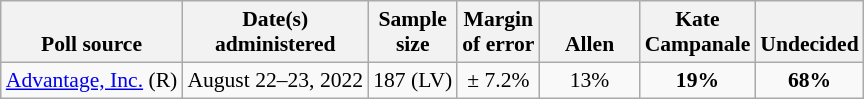<table class="wikitable" style="font-size:90%;text-align:center;">
<tr valign=bottom>
<th>Poll source</th>
<th>Date(s)<br>administered</th>
<th>Sample<br>size</th>
<th>Margin<br>of error</th>
<th style="width:60px;"><br>Allen</th>
<th style="width:60px;">Kate<br>Campanale</th>
<th>Undecided</th>
</tr>
<tr>
<td style="text-align:left;"><a href='#'>Advantage, Inc.</a> (R)</td>
<td>August 22–23, 2022</td>
<td>187 (LV)</td>
<td>± 7.2%</td>
<td>13%</td>
<td><strong>19%</strong></td>
<td><strong>68%</strong></td>
</tr>
</table>
